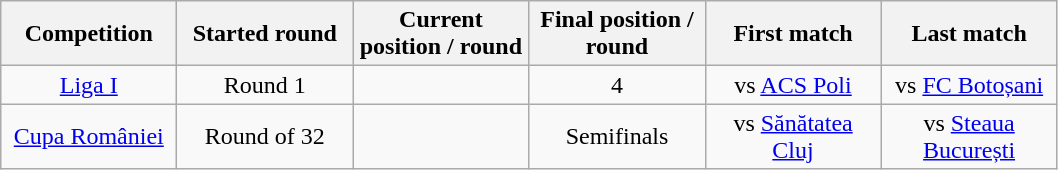<table class="wikitable">
<tr>
<th width=110px>Competition</th>
<th width=110px>Started round</th>
<th width=110px>Current position / round</th>
<th width=110px>Final position / round</th>
<th width=110px>First match</th>
<th width=110px>Last match</th>
</tr>
<tr align=center>
<td><a href='#'>Liga I</a></td>
<td>Round 1</td>
<td></td>
<td>4</td>
<td>vs <a href='#'>ACS Poli</a></td>
<td>vs <a href='#'>FC Botoșani</a></td>
</tr>
<tr align=center>
<td><a href='#'>Cupa României</a></td>
<td>Round of 32</td>
<td></td>
<td>Semifinals</td>
<td>vs <a href='#'>Sănătatea Cluj</a></td>
<td>vs <a href='#'>Steaua București</a></td>
</tr>
</table>
